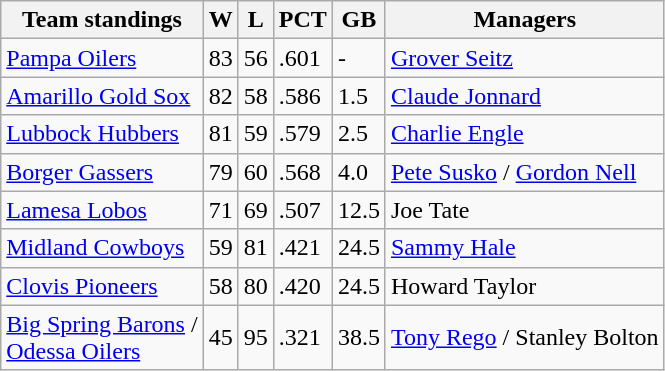<table class="wikitable">
<tr>
<th>Team standings</th>
<th>W</th>
<th>L</th>
<th>PCT</th>
<th>GB</th>
<th>Managers</th>
</tr>
<tr>
<td><a href='#'>Pampa Oilers</a></td>
<td>83</td>
<td>56</td>
<td>.601</td>
<td>-</td>
<td><a href='#'>Grover Seitz</a></td>
</tr>
<tr>
<td><a href='#'>Amarillo Gold Sox</a></td>
<td>82</td>
<td>58</td>
<td>.586</td>
<td>1.5</td>
<td><a href='#'>Claude Jonnard</a></td>
</tr>
<tr>
<td><a href='#'>Lubbock Hubbers</a></td>
<td>81</td>
<td>59</td>
<td>.579</td>
<td>2.5</td>
<td><a href='#'>Charlie Engle</a></td>
</tr>
<tr>
<td><a href='#'>Borger Gassers</a></td>
<td>79</td>
<td>60</td>
<td>.568</td>
<td>4.0</td>
<td><a href='#'>Pete Susko</a> / <a href='#'>Gordon Nell</a></td>
</tr>
<tr>
<td><a href='#'>Lamesa Lobos</a></td>
<td>71</td>
<td>69</td>
<td>.507</td>
<td>12.5</td>
<td>Joe Tate</td>
</tr>
<tr>
<td><a href='#'>Midland Cowboys</a></td>
<td>59</td>
<td>81</td>
<td>.421</td>
<td>24.5</td>
<td><a href='#'>Sammy Hale</a></td>
</tr>
<tr>
<td><a href='#'>Clovis Pioneers</a></td>
<td>58</td>
<td>80</td>
<td>.420</td>
<td>24.5</td>
<td>Howard Taylor</td>
</tr>
<tr>
<td><a href='#'>Big Spring Barons</a> /<br> <a href='#'>Odessa Oilers</a></td>
<td>45</td>
<td>95</td>
<td>.321</td>
<td>38.5</td>
<td><a href='#'>Tony Rego</a> / Stanley Bolton</td>
</tr>
</table>
